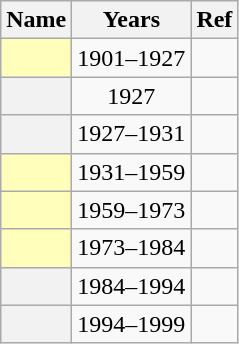<table class="wikitable sortable plainrowheaders" style="text-align:center">
<tr>
<th scope="col">Name</th>
<th scope="col">Years</th>
<th scope="col" class=unsortable>Ref</th>
</tr>
<tr>
<th scope="row" style="background:#ffb; text-align:center"></th>
<td>1901–1927</td>
<td></td>
</tr>
<tr>
<th scope="row" style="text-align:center"></th>
<td>1927</td>
<td></td>
</tr>
<tr>
<th scope="row" style="text-align:center"></th>
<td>1927–1931</td>
<td></td>
</tr>
<tr>
<th scope="row" style="background:#ffb; text-align:center"></th>
<td>1931–1959</td>
<td></td>
</tr>
<tr>
<th scope="row" style="background:#ffb; text-align:center"></th>
<td>1959–1973</td>
<td></td>
</tr>
<tr>
<th scope="row" style="background:#ffb; text-align:center"></th>
<td>1973–1984</td>
<td></td>
</tr>
<tr>
<th scope="row" style="text-align:center"></th>
<td>1984–1994</td>
<td></td>
</tr>
<tr>
<th scope="row" style="text-align:center"></th>
<td>1994–1999</td>
<td></td>
</tr>
</table>
